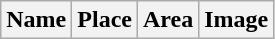<table class="wikitable">
<tr>
<th>Name</th>
<th>Place</th>
<th>Area</th>
<th>Image<br>




</th>
</tr>
</table>
